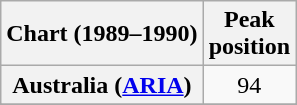<table class="wikitable sortable plainrowheaders" style="text-align:center">
<tr>
<th>Chart (1989–1990)</th>
<th>Peak<br>position</th>
</tr>
<tr>
<th scope="row">Australia (<a href='#'>ARIA</a>)</th>
<td>94</td>
</tr>
<tr>
</tr>
<tr>
</tr>
<tr>
</tr>
<tr>
</tr>
<tr>
</tr>
<tr>
</tr>
<tr>
</tr>
<tr>
</tr>
<tr>
</tr>
</table>
